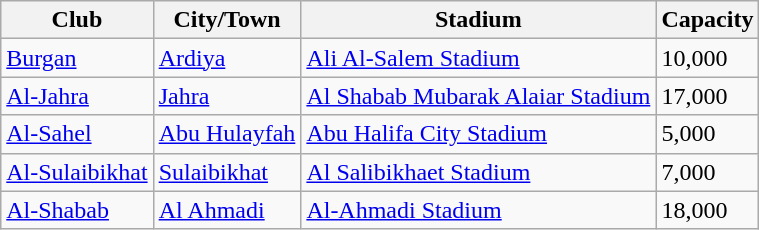<table class="wikitable sortable">
<tr>
<th>Club</th>
<th>City/Town</th>
<th>Stadium</th>
<th>Capacity</th>
</tr>
<tr>
<td><a href='#'>Burgan</a></td>
<td><a href='#'>Ardiya</a></td>
<td><a href='#'>Ali Al-Salem Stadium</a></td>
<td>10,000</td>
</tr>
<tr>
<td><a href='#'>Al-Jahra</a></td>
<td><a href='#'>Jahra</a></td>
<td><a href='#'>Al Shabab Mubarak Alaiar Stadium</a></td>
<td>17,000</td>
</tr>
<tr>
<td><a href='#'>Al-Sahel</a></td>
<td><a href='#'>Abu Hulayfah</a></td>
<td><a href='#'>Abu Halifa City Stadium</a></td>
<td>5,000</td>
</tr>
<tr>
<td><a href='#'>Al-Sulaibikhat</a></td>
<td><a href='#'>Sulaibikhat</a></td>
<td><a href='#'>Al Salibikhaet Stadium</a></td>
<td>7,000</td>
</tr>
<tr>
<td><a href='#'>Al-Shabab</a></td>
<td><a href='#'>Al Ahmadi</a></td>
<td><a href='#'>Al-Ahmadi Stadium</a></td>
<td>18,000</td>
</tr>
</table>
